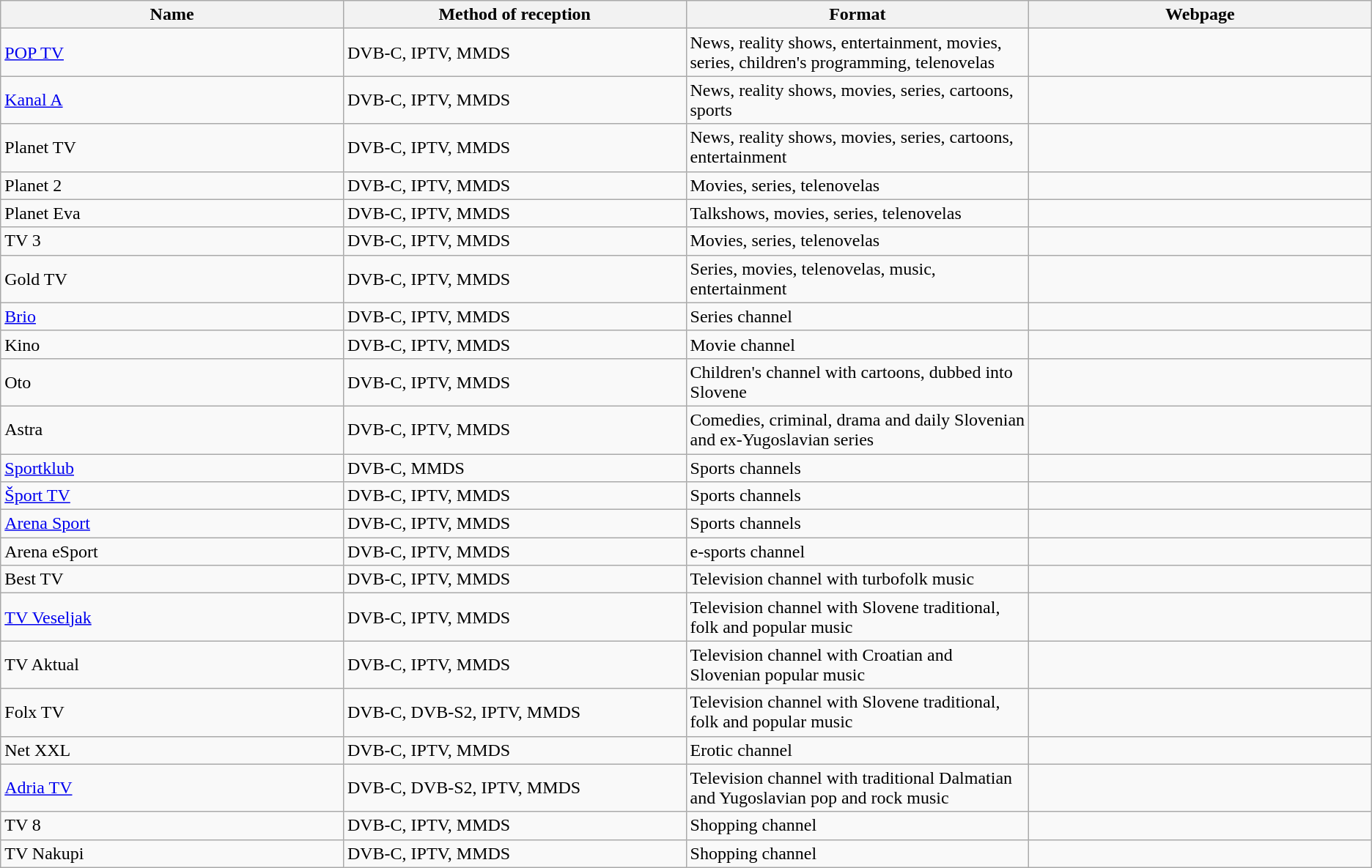<table class="wikitable">
<tr>
<th width="25%">Name</th>
<th width="25%">Method of reception</th>
<th width="25%">Format</th>
<th width="25%">Webpage</th>
</tr>
<tr>
<td><a href='#'>POP TV</a></td>
<td>DVB-C, IPTV, MMDS</td>
<td>News, reality shows, entertainment, movies, series, children's programming, telenovelas</td>
<td></td>
</tr>
<tr>
<td><a href='#'>Kanal A</a></td>
<td>DVB-C, IPTV, MMDS</td>
<td>News, reality shows, movies, series, cartoons, sports</td>
<td></td>
</tr>
<tr>
<td>Planet TV</td>
<td>DVB-C, IPTV, MMDS</td>
<td>News, reality shows, movies, series, cartoons, entertainment</td>
<td></td>
</tr>
<tr>
<td>Planet 2</td>
<td>DVB-C, IPTV, MMDS</td>
<td>Movies, series, telenovelas</td>
<td></td>
</tr>
<tr>
<td>Planet Eva</td>
<td>DVB-C, IPTV, MMDS</td>
<td>Talkshows, movies, series, telenovelas</td>
<td></td>
</tr>
<tr>
<td>TV 3</td>
<td>DVB-C, IPTV, MMDS</td>
<td>Movies, series, telenovelas</td>
<td></td>
</tr>
<tr>
<td>Gold TV</td>
<td>DVB-C, IPTV, MMDS</td>
<td>Series, movies, telenovelas, music, entertainment</td>
<td></td>
</tr>
<tr>
<td><a href='#'>Brio</a></td>
<td>DVB-C, IPTV, MMDS</td>
<td>Series channel</td>
<td></td>
</tr>
<tr>
<td>Kino</td>
<td>DVB-C, IPTV, MMDS</td>
<td>Movie channel</td>
<td></td>
</tr>
<tr>
<td>Oto</td>
<td>DVB-C, IPTV, MMDS</td>
<td>Children's channel with cartoons, dubbed into Slovene</td>
<td></td>
</tr>
<tr>
<td>Astra</td>
<td>DVB-C, IPTV, MMDS</td>
<td>Comedies, criminal, drama and daily Slovenian and ex-Yugoslavian series </td>
<td></td>
</tr>
<tr>
<td><a href='#'>Sportklub</a></td>
<td>DVB-C, MMDS</td>
<td>Sports channels</td>
<td></td>
</tr>
<tr>
<td><a href='#'>Šport TV</a></td>
<td>DVB-C, IPTV, MMDS</td>
<td>Sports channels</td>
<td></td>
</tr>
<tr>
<td><a href='#'>Arena Sport</a></td>
<td>DVB-C, IPTV, MMDS</td>
<td>Sports channels</td>
<td></td>
</tr>
<tr>
<td>Arena eSport</td>
<td>DVB-C, IPTV, MMDS</td>
<td>e-sports channel</td>
<td></td>
</tr>
<tr>
<td>Best TV</td>
<td>DVB-C, IPTV, MMDS</td>
<td>Television channel with turbofolk music</td>
<td></td>
</tr>
<tr>
<td><a href='#'>TV Veseljak</a></td>
<td>DVB-C, IPTV, MMDS</td>
<td>Television channel with Slovene traditional, folk and popular music</td>
<td></td>
</tr>
<tr>
<td>TV Aktual</td>
<td>DVB-C, IPTV, MMDS</td>
<td>Television channel with Croatian and Slovenian popular music</td>
<td></td>
</tr>
<tr>
<td>Folx TV</td>
<td>DVB-C, DVB-S2, IPTV, MMDS</td>
<td>Television channel with Slovene traditional, folk and popular music</td>
<td></td>
</tr>
<tr>
<td>Net XXL</td>
<td>DVB-C, IPTV, MMDS</td>
<td>Erotic channel</td>
<td></td>
</tr>
<tr>
<td><a href='#'>Adria TV</a></td>
<td>DVB-C, DVB-S2, IPTV, MMDS</td>
<td>Television channel with traditional Dalmatian and Yugoslavian pop and rock music</td>
<td></td>
</tr>
<tr>
<td>TV 8</td>
<td>DVB-C, IPTV, MMDS</td>
<td>Shopping channel</td>
<td></td>
</tr>
<tr>
<td>TV Nakupi</td>
<td>DVB-C, IPTV, MMDS</td>
<td>Shopping channel</td>
<td></td>
</tr>
</table>
